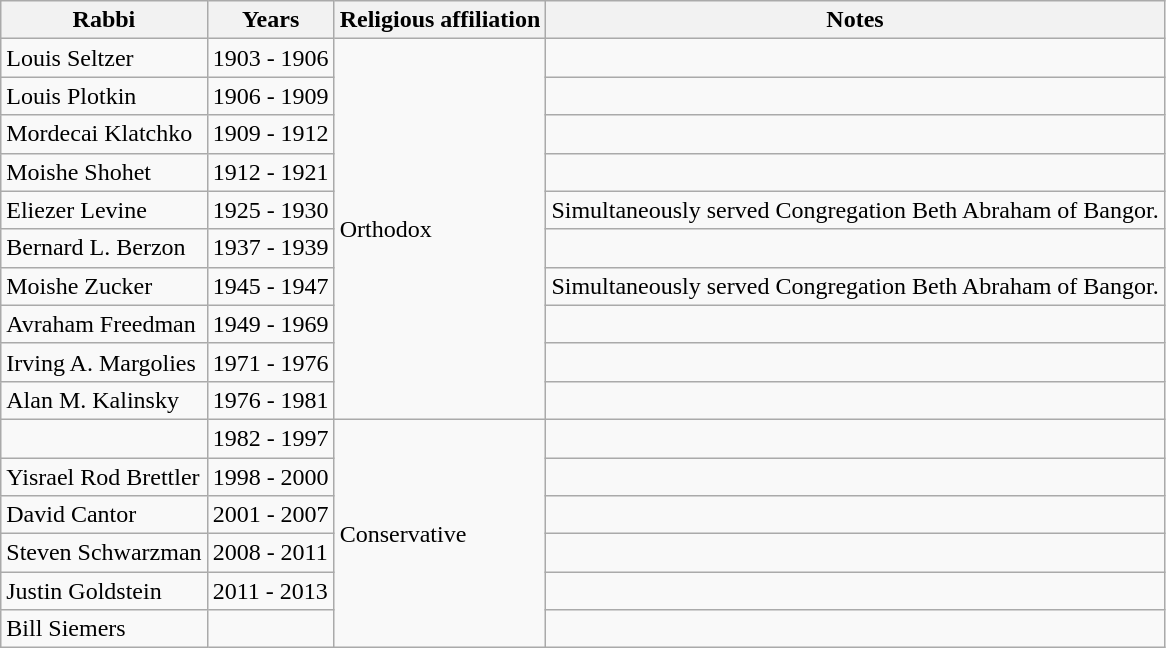<table class="wikitable">
<tr>
<th>Rabbi</th>
<th>Years</th>
<th>Religious affiliation</th>
<th>Notes</th>
</tr>
<tr>
<td>Louis Seltzer</td>
<td>1903 - 1906</td>
<td rowspan=10>Orthodox</td>
<td></td>
</tr>
<tr>
<td>Louis Plotkin</td>
<td>1906 - 1909</td>
<td></td>
</tr>
<tr>
<td>Mordecai Klatchko</td>
<td>1909 - 1912</td>
<td></td>
</tr>
<tr>
<td>Moishe Shohet</td>
<td>1912 - 1921</td>
<td></td>
</tr>
<tr>
<td>Eliezer Levine</td>
<td>1925 - 1930</td>
<td>Simultaneously served Congregation Beth Abraham of Bangor.</td>
</tr>
<tr>
<td>Bernard L. Berzon</td>
<td>1937 - 1939</td>
<td></td>
</tr>
<tr>
<td>Moishe Zucker</td>
<td>1945 - 1947</td>
<td>Simultaneously served Congregation Beth Abraham of Bangor.</td>
</tr>
<tr>
<td>Avraham Freedman</td>
<td>1949 - 1969</td>
<td></td>
</tr>
<tr>
<td>Irving A. Margolies</td>
<td>1971 - 1976</td>
<td></td>
</tr>
<tr>
<td>Alan M. Kalinsky</td>
<td>1976 - 1981</td>
<td></td>
</tr>
<tr>
<td></td>
<td>1982 - 1997</td>
<td rowspan=6>Conservative</td>
<td></td>
</tr>
<tr>
<td>Yisrael Rod Brettler</td>
<td>1998 - 2000</td>
<td></td>
</tr>
<tr>
<td>David Cantor</td>
<td>2001 - 2007</td>
<td></td>
</tr>
<tr>
<td>Steven Schwarzman</td>
<td>2008 - 2011</td>
<td></td>
</tr>
<tr>
<td>Justin Goldstein</td>
<td>2011 - 2013</td>
<td></td>
</tr>
<tr>
<td>Bill Siemers</td>
<td></td>
<td></td>
</tr>
</table>
